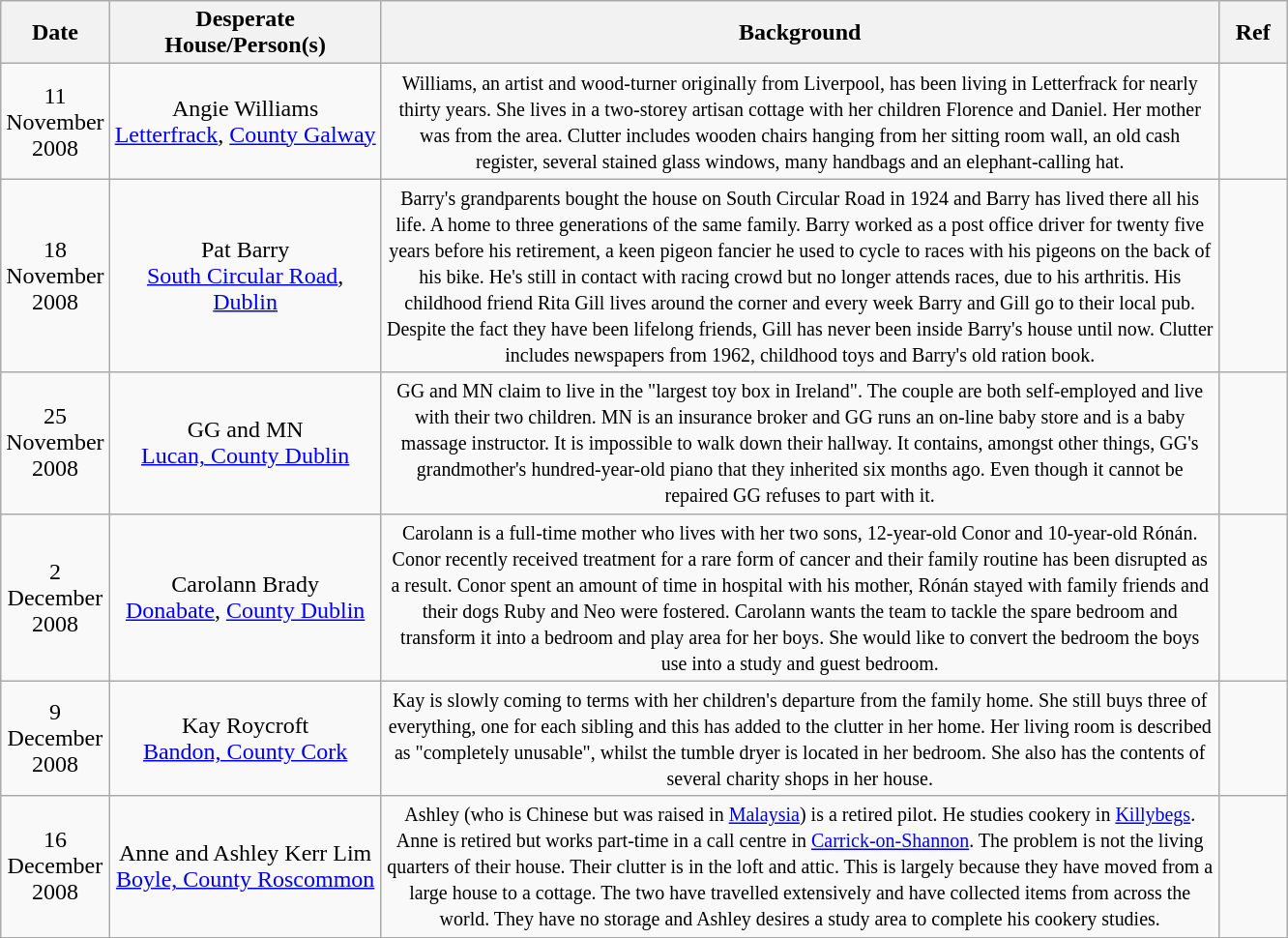<table class="wikitable">
<tr ">
<th style="width:50px;">Date</th>
<th style="width:180px;">Desperate House/Person(s)</th>
<th style="width:570px;">Background</th>
<th style="width:40px;">Ref</th>
</tr>
<tr style="text-align:center;">
<td>11 November 2008</td>
<td>Angie Williams <br> <a href='#'>Letterfrack</a>, <a href='#'>County Galway</a></td>
<td><small>Williams, an artist and wood-turner originally from Liverpool, has been living in Letterfrack for nearly thirty years. She lives in a two-storey artisan cottage with her children Florence and Daniel. Her mother was from the area. Clutter includes wooden chairs hanging from her sitting room wall, an old cash register, several stained glass windows, many handbags and an elephant-calling hat.</small></td>
<td></td>
</tr>
<tr>
<td style="text-align:center;">18 November 2008</td>
<td style="text-align:center;">Pat Barry <br> <a href='#'>South Circular Road</a>, <a href='#'>Dublin</a></td>
<td style="text-align:center;"><small>Barry's grandparents bought the house on South Circular Road in 1924 and Barry has lived there all his life. A home to three generations of the same family. Barry worked as a post office driver for twenty five years before his retirement, a keen pigeon fancier he used to cycle to races with his pigeons on the back of his bike. He's still in contact with racing crowd but no longer attends races, due to his arthritis. His childhood friend Rita Gill lives around the corner and every week Barry and Gill go to their local pub. Despite the fact they have been lifelong friends, Gill has never been inside Barry's house until now. Clutter includes newspapers from 1962, childhood toys and Barry's old ration book.</small></td>
<td style="text-align:center;"></td>
</tr>
<tr style="text-align:center;">
<td>25 November 2008</td>
<td>GG and MN<br> <a href='#'>Lucan, County Dublin</a></td>
<td><small>GG and MN claim to live in the "largest toy box in Ireland". The couple are both self-employed and live with their two children. MN is an insurance broker and GG runs an on-line baby store and is a baby massage instructor. It is impossible to walk down their hallway. It contains, amongst other things, GG's grandmother's hundred-year-old piano that they inherited six months ago. Even though it cannot be repaired GG refuses to part with it. </small></td>
<td></td>
</tr>
<tr style="text-align:center;">
<td>2 December 2008</td>
<td>Carolann Brady <br> <a href='#'>Donabate</a>, <a href='#'>County Dublin</a></td>
<td><small>Carolann is a full-time mother who lives with her two sons, 12-year-old Conor and 10-year-old Rónán. Conor recently received treatment for a rare form of cancer and their family routine has been disrupted as a result. Conor spent an amount of time in hospital with his mother, Rónán stayed with family friends and their dogs Ruby and Neo were fostered. Carolann wants the team to tackle the spare bedroom and transform it into a bedroom and play area for her boys. She would like to convert the bedroom the boys use into a study and guest bedroom.</small></td>
<td></td>
</tr>
<tr style="text-align:center;">
<td>9 December 2008</td>
<td>Kay Roycroft <br> <a href='#'>Bandon, County Cork</a></td>
<td><small>Kay is slowly coming to terms with her children's departure from the family home. She still buys three of everything, one for each sibling and this has added to the clutter in her home. Her living room is described as "completely unusable", whilst the tumble dryer is located in her bedroom. She also has the contents of several charity shops in her house.</small></td>
<td></td>
</tr>
<tr style="text-align:center;">
<td>16 December 2008</td>
<td>Anne and Ashley Kerr Lim <br> <a href='#'>Boyle, County Roscommon</a></td>
<td><small>Ashley (who is Chinese but was raised in <a href='#'>Malaysia</a>) is a retired pilot. He studies cookery in <a href='#'>Killybegs</a>. Anne is retired but works part-time in a call centre in <a href='#'>Carrick-on-Shannon</a>. The problem is not the living quarters of their house. Their clutter is in the loft and attic. This is largely because they have moved from a large house to a cottage. The two have travelled extensively and have collected items from across the world. They have no storage and Ashley desires a study area to complete his cookery studies.</small></td>
<td></td>
</tr>
</table>
